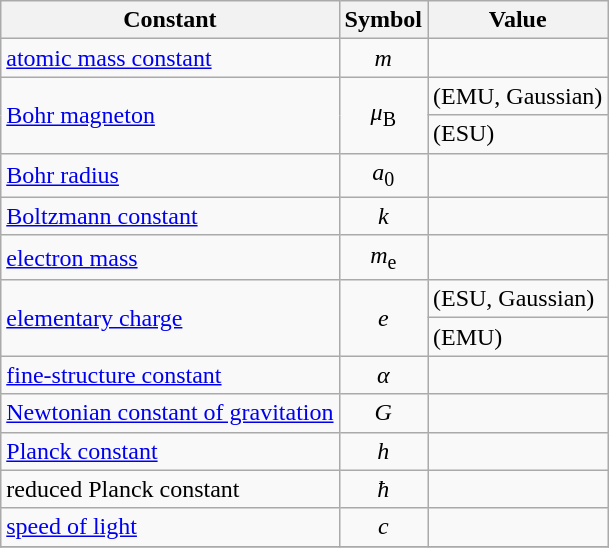<table class="wikitable">
<tr>
<th>Constant</th>
<th>Symbol</th>
<th>Value</th>
</tr>
<tr>
<td><a href='#'>atomic mass constant</a></td>
<td style="text-align:center;"><em>m</em></td>
<td></td>
</tr>
<tr>
<td rowspan="2"><a href='#'>Bohr magneton</a></td>
<td style="text-align:center;" rowspan="2"><em>μ</em><sub>B</sub></td>
<td> (EMU, Gaussian)</td>
</tr>
<tr>
<td> (ESU)</td>
</tr>
<tr>
<td><a href='#'>Bohr radius</a></td>
<td style="text-align:center;"><em>a</em><sub>0</sub></td>
<td></td>
</tr>
<tr>
<td><a href='#'>Boltzmann constant</a></td>
<td style="text-align:center;"><em>k</em></td>
<td></td>
</tr>
<tr>
<td><a href='#'>electron mass</a></td>
<td style="text-align:center;"><em>m</em><sub>e</sub></td>
<td></td>
</tr>
<tr>
<td rowspan="2"><a href='#'>elementary charge</a></td>
<td style="text-align:center;" rowspan="2"><em>e</em></td>
<td> (ESU, Gaussian)</td>
</tr>
<tr>
<td> (EMU)</td>
</tr>
<tr>
<td><a href='#'>fine-structure constant</a></td>
<td style="text-align:center;"><em>α</em></td>
<td></td>
</tr>
<tr>
<td><a href='#'>Newtonian constant of gravitation</a></td>
<td style="text-align:center;"><em>G</em></td>
<td></td>
</tr>
<tr>
<td><a href='#'>Planck constant</a></td>
<td style="text-align:center;"><em>h</em></td>
<td></td>
</tr>
<tr>
<td>reduced Planck constant</td>
<td style="text-align:center;"><em>ħ</em></td>
<td></td>
</tr>
<tr>
<td><a href='#'>speed of light</a></td>
<td style="text-align:center;"><em>c</em></td>
<td></td>
</tr>
<tr>
</tr>
</table>
